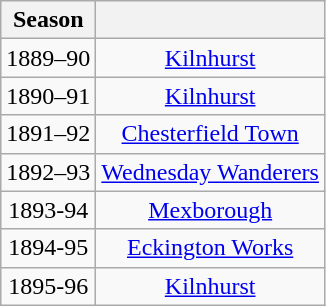<table class="wikitable" style="text-align: center">
<tr>
<th>Season</th>
<th></th>
</tr>
<tr>
<td>1889–90</td>
<td><a href='#'>Kilnhurst</a></td>
</tr>
<tr>
<td>1890–91</td>
<td><a href='#'>Kilnhurst</a></td>
</tr>
<tr>
<td>1891–92</td>
<td><a href='#'>Chesterfield Town</a></td>
</tr>
<tr>
<td>1892–93</td>
<td><a href='#'>Wednesday Wanderers</a></td>
</tr>
<tr>
<td>1893-94</td>
<td><a href='#'>Mexborough</a></td>
</tr>
<tr>
<td>1894-95</td>
<td><a href='#'>Eckington Works</a></td>
</tr>
<tr>
<td>1895-96</td>
<td><a href='#'>Kilnhurst</a></td>
</tr>
</table>
